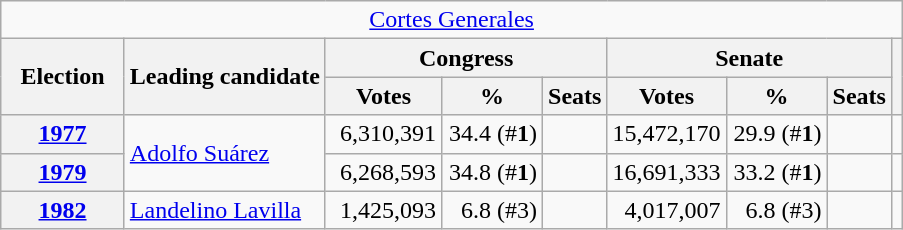<table class="wikitable" style="text-align:right;">
<tr>
<td colspan="9" align="center"><a href='#'>Cortes Generales</a></td>
</tr>
<tr>
<th rowspan="2" style="width:75px;">Election</th>
<th rowspan="2">Leading candidate</th>
<th colspan="3">Congress</th>
<th colspan="3">Senate</th>
<th rowspan="2"></th>
</tr>
<tr>
<th style="width:70px;">Votes</th>
<th style="width:60px;">%</th>
<th>Seats</th>
<th style="width:70px;">Votes</th>
<th style="width:60px;">%</th>
<th>Seats</th>
</tr>
<tr>
<th><a href='#'>1977</a></th>
<td rowspan="2" style="text-align:left;"><a href='#'>Adolfo Suárez</a></td>
<td>6,310,391</td>
<td>34.4 (#<strong>1</strong>)</td>
<td></td>
<td>15,472,170</td>
<td>29.9 (#<strong>1</strong>)</td>
<td></td>
<td></td>
</tr>
<tr>
<th><a href='#'>1979</a></th>
<td>6,268,593</td>
<td>34.8 (#<strong>1</strong>)</td>
<td></td>
<td>16,691,333</td>
<td>33.2 (#<strong>1</strong>)</td>
<td></td>
<td></td>
</tr>
<tr>
<th><a href='#'>1982</a></th>
<td style="text-align:left;"><a href='#'>Landelino Lavilla</a></td>
<td>1,425,093</td>
<td>6.8 (#3)</td>
<td></td>
<td>4,017,007</td>
<td>6.8 (#3)</td>
<td></td>
<td></td>
</tr>
</table>
